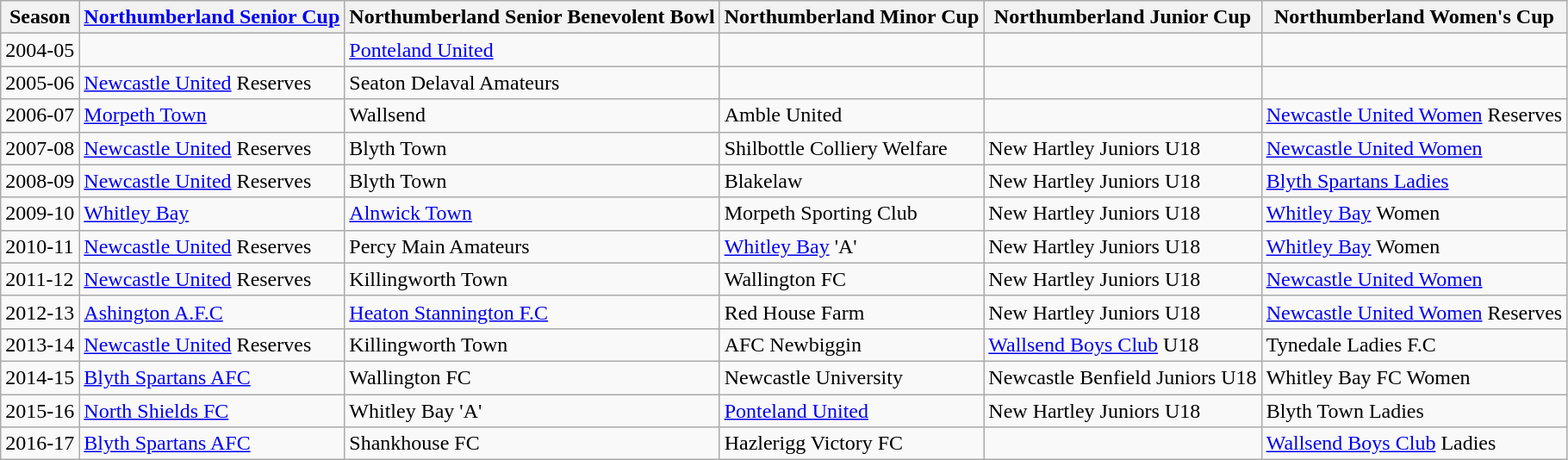<table class="wikitable" style="textalign-center">
<tr>
<th>Season</th>
<th><a href='#'>Northumberland Senior Cup</a></th>
<th>Northumberland Senior Benevolent Bowl</th>
<th>Northumberland Minor Cup</th>
<th>Northumberland Junior Cup</th>
<th>Northumberland Women's Cup</th>
</tr>
<tr>
<td>2004-05</td>
<td></td>
<td><a href='#'>Ponteland United</a></td>
<td></td>
<td></td>
<td></td>
</tr>
<tr>
<td>2005-06</td>
<td><a href='#'>Newcastle United</a> Reserves</td>
<td>Seaton Delaval Amateurs</td>
<td></td>
<td></td>
<td></td>
</tr>
<tr>
<td>2006-07</td>
<td><a href='#'>Morpeth Town</a></td>
<td>Wallsend</td>
<td>Amble United</td>
<td></td>
<td><a href='#'>Newcastle United Women</a> Reserves</td>
</tr>
<tr>
<td>2007-08</td>
<td><a href='#'>Newcastle United</a> Reserves</td>
<td>Blyth Town</td>
<td>Shilbottle Colliery Welfare</td>
<td>New Hartley Juniors U18</td>
<td><a href='#'>Newcastle United Women</a></td>
</tr>
<tr>
<td>2008-09</td>
<td><a href='#'>Newcastle United</a> Reserves</td>
<td>Blyth Town</td>
<td>Blakelaw</td>
<td>New Hartley Juniors U18</td>
<td><a href='#'>Blyth Spartans Ladies</a></td>
</tr>
<tr>
<td>2009-10</td>
<td><a href='#'>Whitley Bay</a></td>
<td><a href='#'>Alnwick Town</a></td>
<td>Morpeth Sporting Club</td>
<td>New Hartley Juniors U18</td>
<td><a href='#'>Whitley Bay</a> Women</td>
</tr>
<tr>
<td>2010-11</td>
<td><a href='#'>Newcastle United</a> Reserves</td>
<td>Percy Main Amateurs</td>
<td><a href='#'>Whitley Bay</a> 'A'</td>
<td>New Hartley Juniors U18</td>
<td><a href='#'>Whitley Bay</a> Women</td>
</tr>
<tr>
<td>2011-12</td>
<td><a href='#'>Newcastle United</a> Reserves</td>
<td>Killingworth Town</td>
<td>Wallington FC</td>
<td>New Hartley Juniors U18</td>
<td><a href='#'>Newcastle United Women</a></td>
</tr>
<tr>
<td>2012-13</td>
<td><a href='#'>Ashington A.F.C</a></td>
<td><a href='#'>Heaton Stannington F.C</a></td>
<td>Red House Farm</td>
<td>New Hartley Juniors U18</td>
<td><a href='#'>Newcastle United Women</a> Reserves</td>
</tr>
<tr>
<td>2013-14</td>
<td><a href='#'>Newcastle United</a> Reserves</td>
<td>Killingworth Town</td>
<td>AFC Newbiggin</td>
<td><a href='#'>Wallsend Boys Club</a> U18</td>
<td>Tynedale Ladies F.C</td>
</tr>
<tr>
<td>2014-15</td>
<td><a href='#'>Blyth Spartans AFC</a></td>
<td>Wallington FC</td>
<td>Newcastle University</td>
<td>Newcastle Benfield Juniors U18</td>
<td>Whitley Bay FC Women</td>
</tr>
<tr>
<td>2015-16</td>
<td><a href='#'>North Shields FC</a></td>
<td>Whitley Bay 'A'</td>
<td><a href='#'>Ponteland United</a></td>
<td>New Hartley Juniors U18</td>
<td>Blyth Town Ladies</td>
</tr>
<tr>
<td>2016-17</td>
<td><a href='#'>Blyth Spartans AFC</a></td>
<td>Shankhouse FC</td>
<td>Hazlerigg Victory FC</td>
<td></td>
<td><a href='#'>Wallsend Boys Club</a> Ladies</td>
</tr>
</table>
